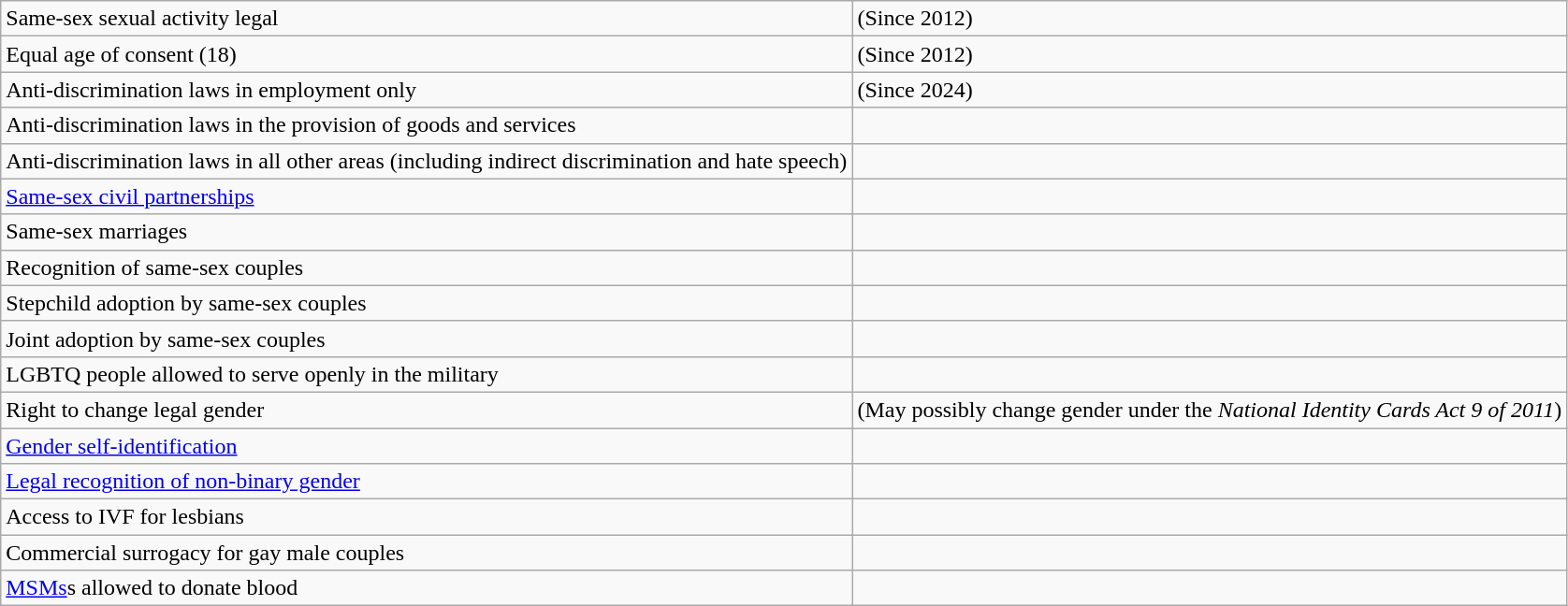<table class="wikitable">
<tr>
<td>Same-sex sexual activity legal</td>
<td> (Since 2012)</td>
</tr>
<tr>
<td>Equal age of consent (18)</td>
<td> (Since 2012)</td>
</tr>
<tr>
<td>Anti-discrimination laws in employment only</td>
<td> (Since 2024)</td>
</tr>
<tr>
<td>Anti-discrimination laws in the provision of goods and services</td>
<td></td>
</tr>
<tr>
<td>Anti-discrimination laws in all other areas (including indirect discrimination and hate speech)</td>
<td></td>
</tr>
<tr>
<td><a href='#'>Same-sex civil partnerships</a></td>
<td></td>
</tr>
<tr>
<td>Same-sex marriages</td>
<td></td>
</tr>
<tr>
<td>Recognition of same-sex couples</td>
<td></td>
</tr>
<tr>
<td>Stepchild adoption by same-sex couples</td>
<td></td>
</tr>
<tr>
<td>Joint adoption by same-sex couples</td>
<td></td>
</tr>
<tr>
<td>LGBTQ people allowed to serve openly in the military</td>
<td></td>
</tr>
<tr>
<td>Right to change legal gender</td>
<td> (May possibly change gender under the <em>National Identity Cards Act 9 of 2011</em>)</td>
</tr>
<tr>
<td><a href='#'>Gender self-identification</a></td>
<td></td>
</tr>
<tr>
<td><a href='#'>Legal recognition of non-binary gender</a></td>
<td></td>
</tr>
<tr>
<td>Access to IVF for lesbians</td>
<td></td>
</tr>
<tr>
<td>Commercial surrogacy for gay male couples</td>
<td></td>
</tr>
<tr>
<td><a href='#'>MSMs</a>s allowed to donate blood</td>
<td></td>
</tr>
</table>
